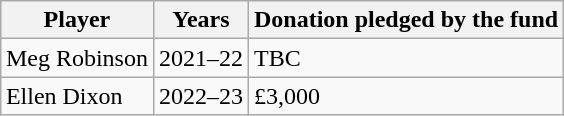<table class="wikitable" style="margin: 1em auto 1em auto;">
<tr>
<th scope="col">Player</th>
<th scope="col">Years</th>
<th scope="col">Donation pledged by the fund</th>
</tr>
<tr>
<td>Meg Robinson</td>
<td>2021–22</td>
<td>TBC</td>
</tr>
<tr>
<td>Ellen Dixon</td>
<td>2022–23</td>
<td>£3,000</td>
</tr>
</table>
